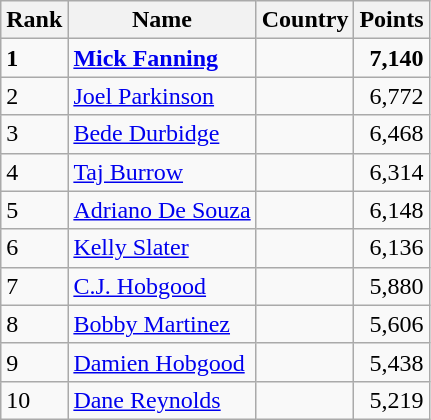<table class="wikitable">
<tr>
<th>Rank</th>
<th>Name</th>
<th>Country</th>
<th>Points</th>
</tr>
<tr>
<td><strong>1</strong></td>
<td><strong><a href='#'>Mick Fanning</a></strong></td>
<td><strong></strong></td>
<td align=right><strong>7,140</strong></td>
</tr>
<tr>
<td>2</td>
<td><a href='#'>Joel Parkinson</a></td>
<td></td>
<td align=right>6,772</td>
</tr>
<tr>
<td>3</td>
<td><a href='#'>Bede Durbidge</a></td>
<td></td>
<td align=right>6,468</td>
</tr>
<tr>
<td>4</td>
<td><a href='#'>Taj Burrow</a></td>
<td></td>
<td align=right>6,314</td>
</tr>
<tr>
<td>5</td>
<td><a href='#'>Adriano De Souza</a></td>
<td></td>
<td align=right>6,148</td>
</tr>
<tr>
<td>6</td>
<td><a href='#'>Kelly Slater</a></td>
<td></td>
<td align=right>6,136</td>
</tr>
<tr>
<td>7</td>
<td><a href='#'>C.J. Hobgood</a></td>
<td></td>
<td align=right>5,880</td>
</tr>
<tr>
<td>8</td>
<td><a href='#'>Bobby Martinez</a></td>
<td></td>
<td align=right>5,606</td>
</tr>
<tr>
<td>9</td>
<td><a href='#'>Damien Hobgood</a></td>
<td></td>
<td align=right>5,438</td>
</tr>
<tr>
<td>10</td>
<td><a href='#'>Dane Reynolds</a></td>
<td></td>
<td align=right>5,219</td>
</tr>
</table>
